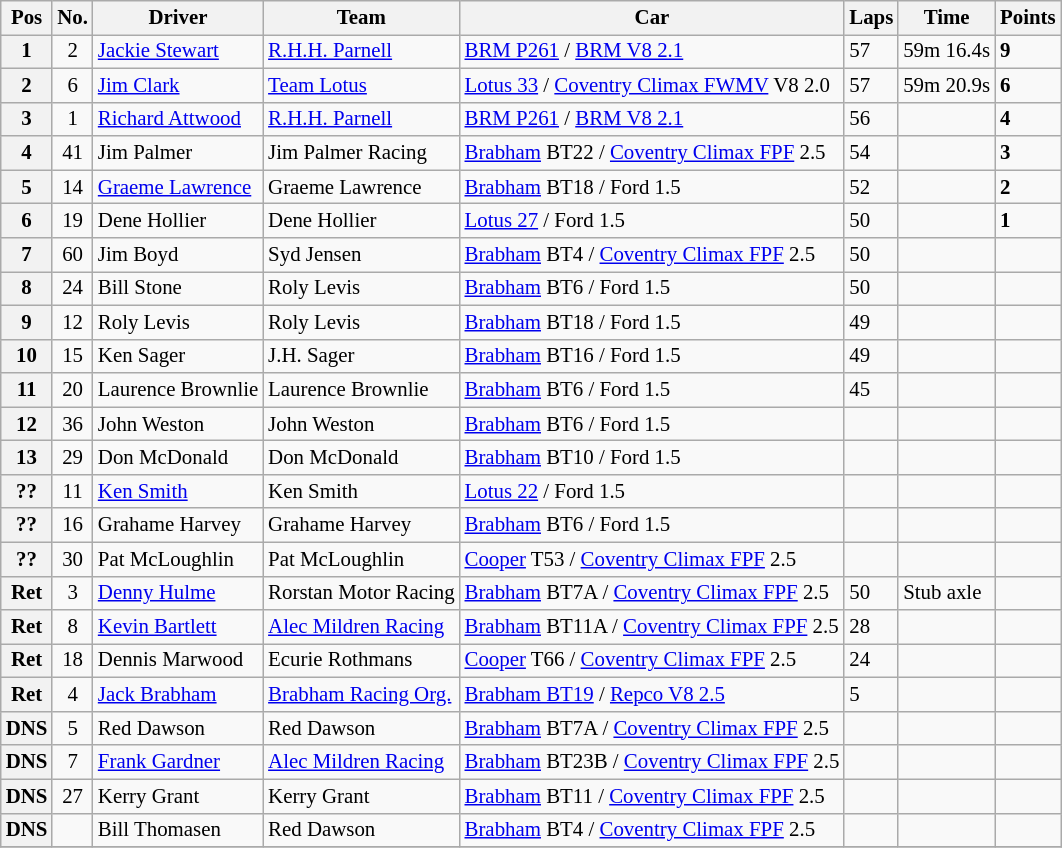<table class="wikitable" style="font-size: 87%;">
<tr>
<th>Pos</th>
<th>No.</th>
<th>Driver</th>
<th>Team</th>
<th>Car</th>
<th>Laps</th>
<th>Time</th>
<th>Points</th>
</tr>
<tr>
<th>1</th>
<td align="center">2</td>
<td> <a href='#'>Jackie Stewart</a></td>
<td><a href='#'>R.H.H. Parnell</a></td>
<td><a href='#'>BRM P261</a> / <a href='#'>BRM V8 2.1</a></td>
<td>57</td>
<td>59m 16.4s</td>
<td><strong>9</strong></td>
</tr>
<tr>
<th>2</th>
<td align="center">6</td>
<td> <a href='#'>Jim Clark</a></td>
<td><a href='#'>Team Lotus</a></td>
<td><a href='#'>Lotus 33</a> / <a href='#'>Coventry Climax FWMV</a> V8 2.0</td>
<td>57</td>
<td>59m 20.9s</td>
<td><strong>6</strong></td>
</tr>
<tr>
<th>3</th>
<td align="center">1</td>
<td> <a href='#'>Richard Attwood</a></td>
<td><a href='#'>R.H.H. Parnell</a></td>
<td><a href='#'>BRM P261</a> / <a href='#'>BRM V8 2.1</a></td>
<td>56</td>
<td></td>
<td><strong>4</strong></td>
</tr>
<tr>
<th>4</th>
<td align="center">41</td>
<td> Jim Palmer</td>
<td>Jim Palmer Racing</td>
<td><a href='#'>Brabham</a> BT22 / <a href='#'>Coventry Climax FPF</a> 2.5</td>
<td>54</td>
<td></td>
<td><strong>3</strong></td>
</tr>
<tr>
<th>5</th>
<td align="center">14</td>
<td> <a href='#'>Graeme Lawrence</a></td>
<td>Graeme Lawrence</td>
<td><a href='#'>Brabham</a> BT18 / Ford 1.5</td>
<td>52</td>
<td></td>
<td><strong>2</strong></td>
</tr>
<tr>
<th>6</th>
<td align="center">19</td>
<td> Dene Hollier</td>
<td>Dene Hollier</td>
<td><a href='#'>Lotus 27</a> / Ford 1.5</td>
<td>50</td>
<td></td>
<td><strong>1</strong></td>
</tr>
<tr>
<th>7</th>
<td align="center">60</td>
<td> Jim Boyd</td>
<td>Syd Jensen</td>
<td><a href='#'>Brabham</a> BT4 / <a href='#'>Coventry Climax FPF</a> 2.5</td>
<td>50</td>
<td></td>
<td></td>
</tr>
<tr>
<th>8</th>
<td align="center">24</td>
<td> Bill Stone</td>
<td>Roly Levis</td>
<td><a href='#'>Brabham</a> BT6 / Ford 1.5</td>
<td>50</td>
<td></td>
<td></td>
</tr>
<tr>
<th>9</th>
<td align="center">12</td>
<td> Roly Levis</td>
<td>Roly Levis</td>
<td><a href='#'>Brabham</a> BT18 / Ford 1.5</td>
<td>49</td>
<td></td>
<td></td>
</tr>
<tr>
<th>10</th>
<td align="center">15</td>
<td> Ken Sager</td>
<td>J.H. Sager</td>
<td><a href='#'>Brabham</a> BT16 / Ford 1.5</td>
<td>49</td>
<td></td>
<td></td>
</tr>
<tr>
<th>11</th>
<td align="center">20</td>
<td> Laurence Brownlie</td>
<td>Laurence Brownlie</td>
<td><a href='#'>Brabham</a> BT6 / Ford 1.5</td>
<td>45</td>
<td></td>
<td></td>
</tr>
<tr>
<th>12</th>
<td align="center">36</td>
<td> John Weston</td>
<td>John Weston</td>
<td><a href='#'>Brabham</a> BT6 / Ford 1.5</td>
<td></td>
<td></td>
<td></td>
</tr>
<tr>
<th>13</th>
<td align="center">29</td>
<td> Don McDonald</td>
<td>Don McDonald</td>
<td><a href='#'>Brabham</a> BT10 / Ford 1.5</td>
<td></td>
<td></td>
<td></td>
</tr>
<tr>
<th>??</th>
<td align="center">11</td>
<td> <a href='#'>Ken Smith</a></td>
<td>Ken Smith</td>
<td><a href='#'>Lotus 22</a> / Ford 1.5</td>
<td></td>
<td></td>
<td></td>
</tr>
<tr>
<th>??</th>
<td align="center">16</td>
<td> Grahame Harvey</td>
<td>Grahame Harvey</td>
<td><a href='#'>Brabham</a> BT6 / Ford 1.5</td>
<td></td>
<td></td>
<td></td>
</tr>
<tr>
<th>??</th>
<td align="center">30</td>
<td> Pat McLoughlin</td>
<td>Pat McLoughlin</td>
<td><a href='#'>Cooper</a> T53 / <a href='#'>Coventry Climax FPF</a> 2.5</td>
<td></td>
<td></td>
<td></td>
</tr>
<tr>
<th>Ret</th>
<td align="center">3</td>
<td> <a href='#'>Denny Hulme</a></td>
<td>Rorstan Motor Racing</td>
<td><a href='#'>Brabham</a> BT7A / <a href='#'>Coventry Climax FPF</a> 2.5</td>
<td>50</td>
<td>Stub axle</td>
<td></td>
</tr>
<tr>
<th>Ret</th>
<td align="center">8</td>
<td> <a href='#'>Kevin Bartlett</a></td>
<td><a href='#'>Alec Mildren Racing</a></td>
<td><a href='#'>Brabham</a> BT11A / <a href='#'>Coventry Climax FPF</a> 2.5</td>
<td>28</td>
<td></td>
<td></td>
</tr>
<tr>
<th>Ret</th>
<td align="center">18</td>
<td> Dennis Marwood</td>
<td>Ecurie Rothmans</td>
<td><a href='#'>Cooper</a> T66 / <a href='#'>Coventry Climax FPF</a> 2.5</td>
<td>24</td>
<td></td>
<td></td>
</tr>
<tr>
<th>Ret</th>
<td align="center">4</td>
<td> <a href='#'>Jack Brabham</a></td>
<td><a href='#'>Brabham Racing Org.</a></td>
<td><a href='#'>Brabham BT19</a> / <a href='#'>Repco V8 2.5</a></td>
<td>5</td>
<td></td>
<td></td>
</tr>
<tr>
<th>DNS</th>
<td align="center">5</td>
<td> Red Dawson</td>
<td>Red Dawson</td>
<td><a href='#'>Brabham</a> BT7A / <a href='#'>Coventry Climax FPF</a> 2.5</td>
<td></td>
<td></td>
<td></td>
</tr>
<tr>
<th>DNS</th>
<td align="center">7</td>
<td> <a href='#'>Frank Gardner</a></td>
<td><a href='#'>Alec Mildren Racing</a></td>
<td><a href='#'>Brabham</a> BT23B / <a href='#'>Coventry Climax FPF</a> 2.5</td>
<td></td>
<td></td>
<td></td>
</tr>
<tr>
<th>DNS</th>
<td align="center">27</td>
<td> Kerry Grant</td>
<td>Kerry Grant</td>
<td><a href='#'>Brabham</a> BT11 / <a href='#'>Coventry Climax FPF</a> 2.5</td>
<td></td>
<td></td>
<td></td>
</tr>
<tr>
<th>DNS</th>
<td></td>
<td> Bill Thomasen</td>
<td>Red Dawson</td>
<td><a href='#'>Brabham</a> BT4 / <a href='#'>Coventry Climax FPF</a> 2.5</td>
<td></td>
<td></td>
<td></td>
</tr>
<tr>
</tr>
</table>
